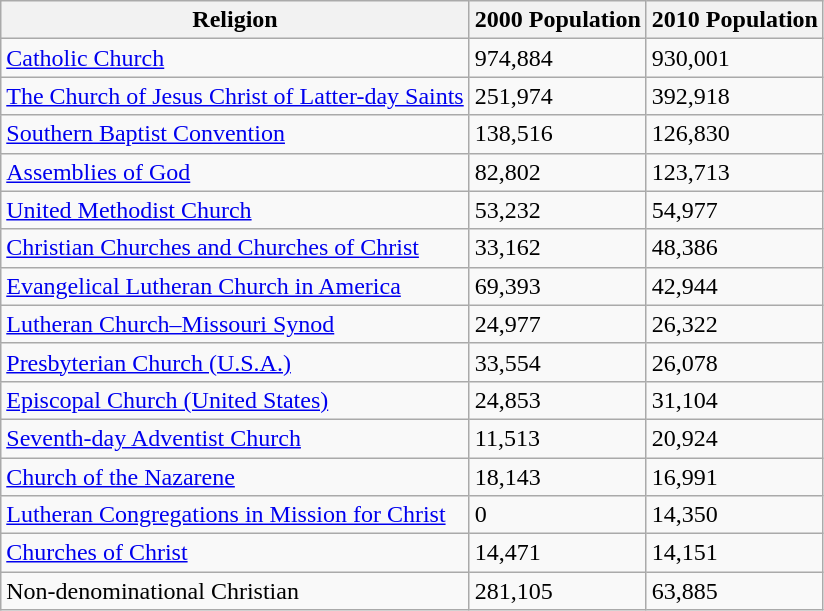<table class="wikitable">
<tr>
<th>Religion</th>
<th>2000 Population</th>
<th>2010 Population</th>
</tr>
<tr>
<td><a href='#'>Catholic Church</a></td>
<td>974,884</td>
<td>930,001</td>
</tr>
<tr>
<td><a href='#'>The Church of Jesus Christ of Latter-day Saints</a></td>
<td>251,974</td>
<td>392,918</td>
</tr>
<tr>
<td><a href='#'>Southern Baptist Convention</a></td>
<td>138,516</td>
<td>126,830</td>
</tr>
<tr>
<td><a href='#'>Assemblies of God</a></td>
<td>82,802</td>
<td>123,713</td>
</tr>
<tr>
<td><a href='#'>United Methodist Church</a></td>
<td>53,232</td>
<td>54,977</td>
</tr>
<tr>
<td><a href='#'>Christian Churches and Churches of Christ</a></td>
<td>33,162</td>
<td>48,386</td>
</tr>
<tr>
<td><a href='#'>Evangelical Lutheran Church in America</a></td>
<td>69,393</td>
<td>42,944</td>
</tr>
<tr>
<td><a href='#'>Lutheran Church–Missouri Synod</a></td>
<td>24,977</td>
<td>26,322</td>
</tr>
<tr>
<td><a href='#'>Presbyterian Church (U.S.A.)</a></td>
<td>33,554</td>
<td>26,078</td>
</tr>
<tr>
<td><a href='#'>Episcopal Church (United States)</a></td>
<td>24,853</td>
<td>31,104</td>
</tr>
<tr>
<td><a href='#'>Seventh-day Adventist Church</a></td>
<td>11,513</td>
<td>20,924</td>
</tr>
<tr>
<td><a href='#'>Church of the Nazarene</a></td>
<td>18,143</td>
<td>16,991</td>
</tr>
<tr>
<td><a href='#'>Lutheran Congregations in Mission for Christ</a></td>
<td>0</td>
<td>14,350</td>
</tr>
<tr>
<td><a href='#'>Churches of Christ</a></td>
<td>14,471</td>
<td>14,151</td>
</tr>
<tr>
<td>Non-denominational Christian</td>
<td>281,105</td>
<td>63,885</td>
</tr>
</table>
